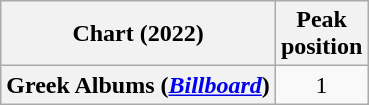<table class="wikitable plainrowheaders">
<tr>
<th>Chart (2022)</th>
<th>Peak<br>position</th>
</tr>
<tr>
<th scope="row">Greek Albums (<em><a href='#'>Billboard</a></em>)</th>
<td style="text-align:center;">1</td>
</tr>
</table>
